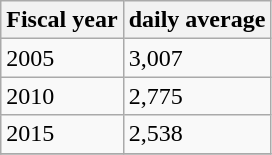<table class="wikitable">
<tr>
<th>Fiscal year</th>
<th>daily average</th>
</tr>
<tr>
<td>2005</td>
<td>3,007</td>
</tr>
<tr>
<td>2010</td>
<td>2,775</td>
</tr>
<tr>
<td>2015</td>
<td>2,538</td>
</tr>
<tr>
</tr>
</table>
